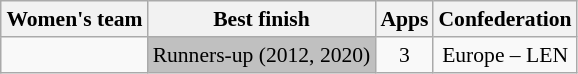<table class="wikitable" style="text-align: center; font-size: 90%; margin-left: 1em;">
<tr>
<th>Women's team</th>
<th>Best finish</th>
<th>Apps</th>
<th>Confederation</th>
</tr>
<tr>
<td style="text-align: left;"></td>
<td style="background-color: silver; text-align: left;">Runners-up (2012, 2020)</td>
<td>3</td>
<td>Europe – LEN</td>
</tr>
</table>
